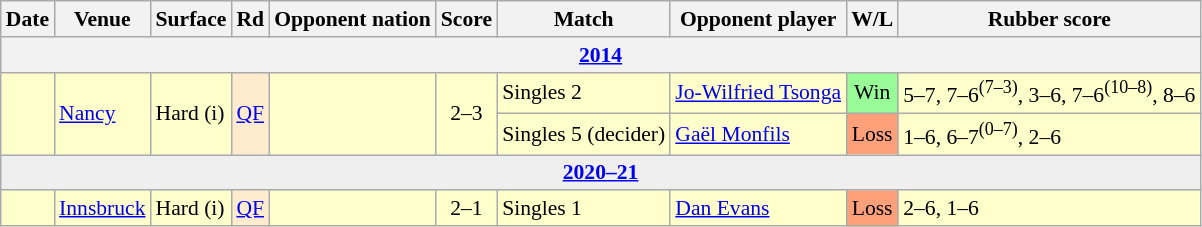<table class="wikitable nowrap" style=font-size:90%>
<tr>
<th>Date</th>
<th>Venue</th>
<th>Surface</th>
<th>Rd</th>
<th>Opponent nation</th>
<th>Score</th>
<th>Match</th>
<th>Opponent player</th>
<th>W/L</th>
<th class="unsortable">Rubber score</th>
</tr>
<tr>
<th colspan=10><a href='#'>2014</a></th>
</tr>
<tr bgcolor="#FFFFCC">
<td rowspan=2></td>
<td rowspan=2><a href='#'>Nancy</a></td>
<td rowspan=2>Hard (i)</td>
<td rowspan=2 align="center" bgcolor=ffebcd><a href='#'>QF</a></td>
<td rowspan=2></td>
<td rowspan=2 align="center">2–3</td>
<td>Singles 2</td>
<td><a href='#'>Jo-Wilfried Tsonga</a></td>
<td bgcolor=98FB98 align=center>Win</td>
<td>5–7, 7–6<sup>(7–3)</sup>, 3–6, 7–6<sup>(10–8)</sup>, 8–6</td>
</tr>
<tr bgcolor="ffffcc">
<td>Singles 5 (decider)</td>
<td><a href='#'>Gaël Monfils</a></td>
<td bgcolor=FFA07A align=center>Loss</td>
<td>1–6, 6–7<sup>(0–7)</sup>, 2–6</td>
</tr>
<tr bgcolor="efefef">
<td colspan=10 align="center"><strong><a href='#'>2020–21</a></strong></td>
</tr>
<tr bgcolor="ffffcc">
<td></td>
<td><a href='#'>Innsbruck</a></td>
<td>Hard (i)</td>
<td align="center" bgcolor=ffebcd><a href='#'>QF</a></td>
<td></td>
<td align="center">2–1</td>
<td>Singles 1</td>
<td><a href='#'>Dan Evans</a></td>
<td bgcolor=FFA07A align=center>Loss</td>
<td>2–6, 1–6</td>
</tr>
</table>
